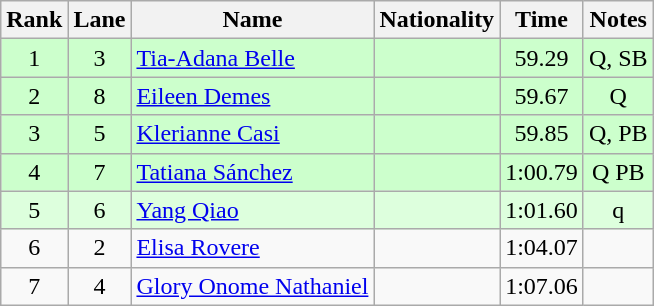<table class="wikitable sortable" style="text-align:center">
<tr>
<th>Rank</th>
<th>Lane</th>
<th>Name</th>
<th>Nationality</th>
<th>Time</th>
<th>Notes</th>
</tr>
<tr bgcolor=ccffcc>
<td>1</td>
<td>3</td>
<td align=left><a href='#'>Tia-Adana Belle</a></td>
<td align=left></td>
<td>59.29</td>
<td>Q, SB</td>
</tr>
<tr bgcolor=ccffcc>
<td>2</td>
<td>8</td>
<td align=left><a href='#'>Eileen Demes</a></td>
<td align=left></td>
<td>59.67</td>
<td>Q</td>
</tr>
<tr bgcolor=ccffcc>
<td>3</td>
<td>5</td>
<td align=left><a href='#'>Klerianne Casi</a></td>
<td align=left></td>
<td>59.85</td>
<td>Q, PB</td>
</tr>
<tr bgcolor=ccffcc>
<td>4</td>
<td>7</td>
<td align=left><a href='#'>Tatiana Sánchez</a></td>
<td align=left></td>
<td>1:00.79</td>
<td>Q PB</td>
</tr>
<tr bgcolor=ddffdd>
<td>5</td>
<td>6</td>
<td align=left><a href='#'>Yang Qiao</a></td>
<td align=left></td>
<td>1:01.60</td>
<td>q</td>
</tr>
<tr>
<td>6</td>
<td>2</td>
<td align=left><a href='#'>Elisa Rovere</a></td>
<td align=left></td>
<td>1:04.07</td>
<td></td>
</tr>
<tr>
<td>7</td>
<td>4</td>
<td align=left><a href='#'>Glory Onome Nathaniel</a></td>
<td align=left></td>
<td>1:07.06</td>
<td></td>
</tr>
</table>
